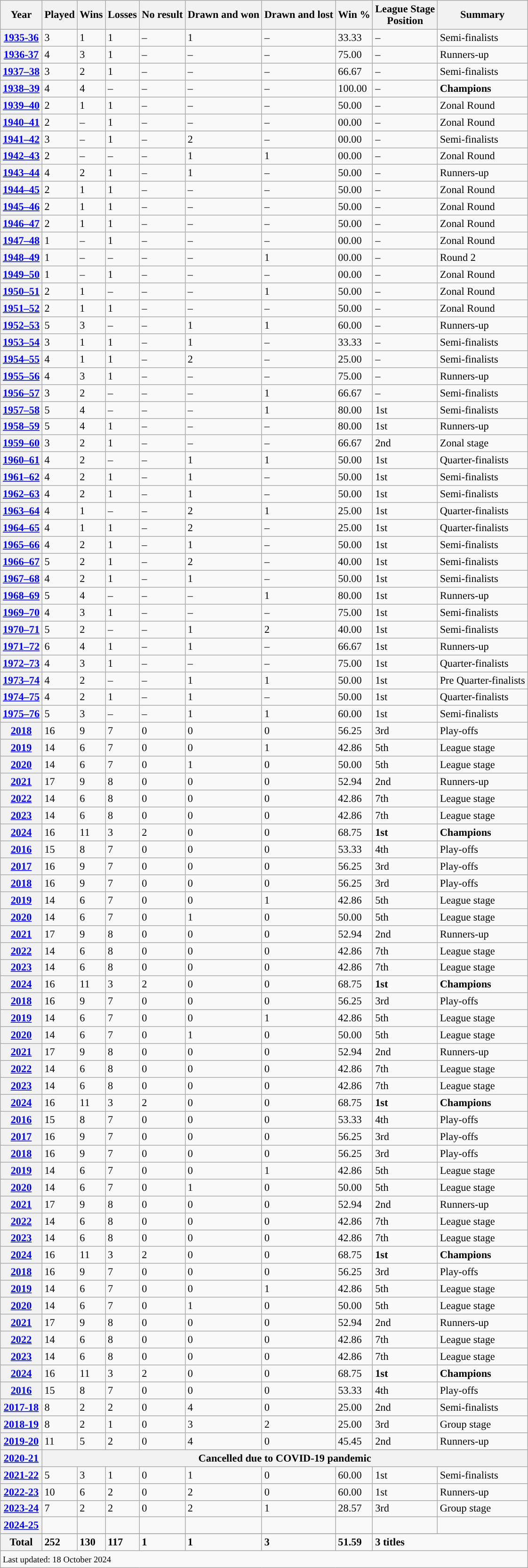<table class="wikitable sortable" style="text-align:left;font-size:93%;">
<tr>
<th>Year</th>
<th>Played</th>
<th>Wins</th>
<th>Losses</th>
<th>No result</th>
<th>Drawn and won</th>
<th>Drawn and lost</th>
<th>Win %</th>
<th>League Stage<br>Position</th>
<th>Summary</th>
</tr>
<tr>
<th><a href='#'>1935-36</a></th>
<td>3</td>
<td>1</td>
<td>1</td>
<td>–</td>
<td>1</td>
<td>–</td>
<td>33.33</td>
<td>–</td>
<td>Semi-finalists</td>
</tr>
<tr>
<th><a href='#'>1936-37</a></th>
<td>4</td>
<td>3</td>
<td>1</td>
<td>–</td>
<td>–</td>
<td>–</td>
<td>75.00</td>
<td>–</td>
<td>Runners-up</td>
</tr>
<tr>
<th><a href='#'>1937–38</a></th>
<td>3</td>
<td>2</td>
<td>1</td>
<td>–</td>
<td>–</td>
<td>–</td>
<td>66.67</td>
<td>–</td>
<td>Semi-finalists</td>
</tr>
<tr>
<th><a href='#'>1938–39</a></th>
<td>4</td>
<td>4</td>
<td>–</td>
<td>–</td>
<td>–</td>
<td>–</td>
<td>100.00</td>
<td>–</td>
<td><strong>Champions</strong></td>
</tr>
<tr>
<th><a href='#'>1939–40</a></th>
<td>2</td>
<td>1</td>
<td>1</td>
<td>–</td>
<td>–</td>
<td>–</td>
<td>50.00</td>
<td>–</td>
<td>Zonal Round</td>
</tr>
<tr>
<th><a href='#'>1940–41</a></th>
<td>2</td>
<td>–</td>
<td>1</td>
<td>–</td>
<td>–</td>
<td>–</td>
<td>00.00</td>
<td>–</td>
<td>Zonal Round</td>
</tr>
<tr>
<th><a href='#'>1941–42</a></th>
<td>3</td>
<td>–</td>
<td>1</td>
<td>–</td>
<td>2</td>
<td>–</td>
<td>00.00</td>
<td>–</td>
<td>Semi-finalists</td>
</tr>
<tr>
<th><a href='#'>1942–43</a></th>
<td>2</td>
<td>–</td>
<td>–</td>
<td>–</td>
<td>1</td>
<td>1</td>
<td>00.00</td>
<td>–</td>
<td>Zonal Round</td>
</tr>
<tr>
<th><a href='#'>1943–44</a></th>
<td>4</td>
<td>2</td>
<td>1</td>
<td>–</td>
<td>1</td>
<td>–</td>
<td>50.00</td>
<td>–</td>
<td>Runners-up</td>
</tr>
<tr>
<th><a href='#'>1944–45</a></th>
<td>2</td>
<td>1</td>
<td>1</td>
<td>–</td>
<td>–</td>
<td>–</td>
<td>50.00</td>
<td>–</td>
<td>Zonal Round</td>
</tr>
<tr>
<th><a href='#'>1945–46</a></th>
<td>2</td>
<td>1</td>
<td>1</td>
<td>–</td>
<td>–</td>
<td>–</td>
<td>50.00</td>
<td>–</td>
<td>Zonal Round</td>
</tr>
<tr>
<th><a href='#'>1946–47</a></th>
<td>2</td>
<td>1</td>
<td>1</td>
<td>–</td>
<td>–</td>
<td>–</td>
<td>50.00</td>
<td>–</td>
<td>Zonal Round</td>
</tr>
<tr>
<th><a href='#'>1947–48</a></th>
<td>1</td>
<td>–</td>
<td>1</td>
<td>–</td>
<td>–</td>
<td>–</td>
<td>00.00</td>
<td>–</td>
<td>Zonal Round</td>
</tr>
<tr>
<th><a href='#'>1948–49</a></th>
<td>1</td>
<td>–</td>
<td>–</td>
<td>–</td>
<td>–</td>
<td>1</td>
<td>00.00</td>
<td>–</td>
<td>Round 2</td>
</tr>
<tr>
<th><a href='#'>1949–50</a></th>
<td>1</td>
<td>–</td>
<td>1</td>
<td>–</td>
<td>–</td>
<td>–</td>
<td>00.00</td>
<td>–</td>
<td>Zonal Round</td>
</tr>
<tr>
<th><a href='#'>1950–51</a></th>
<td>2</td>
<td>1</td>
<td>–</td>
<td>–</td>
<td>–</td>
<td>1</td>
<td>50.00</td>
<td>–</td>
<td>Zonal Round</td>
</tr>
<tr>
<th><a href='#'>1951–52</a></th>
<td>2</td>
<td>1</td>
<td>1</td>
<td>–</td>
<td>–</td>
<td>–</td>
<td>50.00</td>
<td>–</td>
<td>Zonal Round</td>
</tr>
<tr>
<th><a href='#'>1952–53</a></th>
<td>5</td>
<td>3</td>
<td>–</td>
<td>–</td>
<td>1</td>
<td>1</td>
<td>60.00</td>
<td>–</td>
<td>Runners-up</td>
</tr>
<tr>
<th><a href='#'>1953–54</a></th>
<td>3</td>
<td>1</td>
<td>1</td>
<td>–</td>
<td>1</td>
<td>–</td>
<td>33.33</td>
<td>–</td>
<td>Semi-finalists</td>
</tr>
<tr>
<th><a href='#'>1954–55</a></th>
<td>4</td>
<td>1</td>
<td>1</td>
<td>–</td>
<td>2</td>
<td>–</td>
<td>25.00</td>
<td>–</td>
<td>Semi-finalists</td>
</tr>
<tr>
<th><a href='#'>1955–56</a></th>
<td>4</td>
<td>3</td>
<td>1</td>
<td>–</td>
<td>–</td>
<td>–</td>
<td>75.00</td>
<td>–</td>
<td>Runners-up</td>
</tr>
<tr>
<th><a href='#'>1956–57</a></th>
<td>3</td>
<td>2</td>
<td>–</td>
<td>–</td>
<td>–</td>
<td>1</td>
<td>66.67</td>
<td>–</td>
<td>Semi-finalists</td>
</tr>
<tr>
<th><a href='#'>1957–58</a></th>
<td>5</td>
<td>4</td>
<td>–</td>
<td>–</td>
<td>–</td>
<td>1</td>
<td>80.00</td>
<td>1st</td>
<td>Semi-finalists</td>
</tr>
<tr>
<th><a href='#'>1958–59</a></th>
<td>5</td>
<td>4</td>
<td>1</td>
<td>–</td>
<td>–</td>
<td>–</td>
<td>80.00</td>
<td>1st</td>
<td>Runners-up</td>
</tr>
<tr>
<th><a href='#'>1959–60</a></th>
<td>3</td>
<td>2</td>
<td>1</td>
<td>–</td>
<td>–</td>
<td>–</td>
<td>66.67</td>
<td>2nd</td>
<td>Zonal stage</td>
</tr>
<tr>
<th><a href='#'>1960–61</a></th>
<td>4</td>
<td>2</td>
<td>–</td>
<td>–</td>
<td>1</td>
<td>1</td>
<td>50.00</td>
<td>1st</td>
<td>Quarter-finalists</td>
</tr>
<tr>
<th><a href='#'>1961–62</a></th>
<td>4</td>
<td>2</td>
<td>1</td>
<td>–</td>
<td>1</td>
<td>–</td>
<td>50.00</td>
<td>1st</td>
<td>Semi-finalists</td>
</tr>
<tr>
<th><a href='#'>1962–63</a></th>
<td>4</td>
<td>2</td>
<td>1</td>
<td>–</td>
<td>1</td>
<td>–</td>
<td>50.00</td>
<td>1st</td>
<td>Semi-finalists</td>
</tr>
<tr>
<th><a href='#'>1963–64</a></th>
<td>4</td>
<td>1</td>
<td>–</td>
<td>–</td>
<td>2</td>
<td>1</td>
<td>25.00</td>
<td>1st</td>
<td>Quarter-finalists</td>
</tr>
<tr>
<th><a href='#'>1964–65</a></th>
<td>4</td>
<td>1</td>
<td>1</td>
<td>–</td>
<td>2</td>
<td>–</td>
<td>25.00</td>
<td>1st</td>
<td>Quarter-finalists</td>
</tr>
<tr>
<th><a href='#'>1965–66</a></th>
<td>4</td>
<td>2</td>
<td>1</td>
<td>–</td>
<td>1</td>
<td>–</td>
<td>50.00</td>
<td>1st</td>
<td>Semi-finalists</td>
</tr>
<tr>
<th><a href='#'>1966–67</a></th>
<td>5</td>
<td>2</td>
<td>1</td>
<td>–</td>
<td>2</td>
<td>–</td>
<td>40.00</td>
<td>1st</td>
<td>Semi-finalists</td>
</tr>
<tr>
<th><a href='#'>1967–68</a></th>
<td>4</td>
<td>2</td>
<td>1</td>
<td>–</td>
<td>1</td>
<td>–</td>
<td>50.00</td>
<td>1st</td>
<td>Semi-finalists</td>
</tr>
<tr>
<th><a href='#'>1968–69</a></th>
<td>5</td>
<td>4</td>
<td>–</td>
<td>–</td>
<td>–</td>
<td>1</td>
<td>80.00</td>
<td>1st</td>
<td>Runners-up</td>
</tr>
<tr>
<th><a href='#'>1969–70</a></th>
<td>4</td>
<td>3</td>
<td>1</td>
<td>–</td>
<td>–</td>
<td>–</td>
<td>75.00</td>
<td>1st</td>
<td>Semi-finalists</td>
</tr>
<tr>
<th><a href='#'>1970–71</a></th>
<td>5</td>
<td>2</td>
<td>–</td>
<td>–</td>
<td>1</td>
<td>2</td>
<td>40.00</td>
<td>1st</td>
<td>Semi-finalists</td>
</tr>
<tr>
<th><a href='#'>1971–72</a></th>
<td>6</td>
<td>4</td>
<td>1</td>
<td>–</td>
<td>1</td>
<td>–</td>
<td>66.67</td>
<td>1st</td>
<td>Runners-up</td>
</tr>
<tr>
<th><a href='#'>1972–73</a></th>
<td>4</td>
<td>3</td>
<td>1</td>
<td>–</td>
<td>–</td>
<td>–</td>
<td>75.00</td>
<td>1st</td>
<td>Quarter-finalists</td>
</tr>
<tr>
<th><a href='#'>1973–74</a></th>
<td>4</td>
<td>2</td>
<td>–</td>
<td>–</td>
<td>1</td>
<td>1</td>
<td>50.00</td>
<td>1st</td>
<td>Pre Quarter-finalists</td>
</tr>
<tr>
<th><a href='#'>1974–75</a></th>
<td>4</td>
<td>2</td>
<td>1</td>
<td>–</td>
<td>1</td>
<td>–</td>
<td>50.00</td>
<td>1st</td>
<td>Quarter-finalists</td>
</tr>
<tr>
<th><a href='#'>1975–76</a></th>
<td>5</td>
<td>3</td>
<td>–</td>
<td>–</td>
<td>1</td>
<td>1</td>
<td>60.00</td>
<td>1st</td>
<td>Semi-finalists</td>
</tr>
<tr>
<th><a href='#'>2018</a></th>
<td>16</td>
<td>9</td>
<td>7</td>
<td>0</td>
<td>0</td>
<td>0</td>
<td>56.25</td>
<td>3rd</td>
<td>Play-offs</td>
</tr>
<tr>
<th><a href='#'>2019</a></th>
<td>14</td>
<td>6</td>
<td>7</td>
<td>0</td>
<td>0</td>
<td>1</td>
<td>42.86</td>
<td>5th</td>
<td>League stage</td>
</tr>
<tr>
<th><a href='#'>2020</a></th>
<td>14</td>
<td>6</td>
<td>7</td>
<td>0</td>
<td>1</td>
<td>0</td>
<td>50.00</td>
<td>5th</td>
<td>League stage</td>
</tr>
<tr>
<th><a href='#'>2021</a></th>
<td>17</td>
<td>9</td>
<td>8</td>
<td>0</td>
<td>0</td>
<td>0</td>
<td>52.94</td>
<td>2nd</td>
<td>Runners-up</td>
</tr>
<tr>
<th><a href='#'>2022</a></th>
<td>14</td>
<td>6</td>
<td>8</td>
<td>0</td>
<td>0</td>
<td>0</td>
<td>42.86</td>
<td>7th</td>
<td>League stage</td>
</tr>
<tr>
<th><a href='#'>2023</a></th>
<td>14</td>
<td>6</td>
<td>8</td>
<td>0</td>
<td>0</td>
<td>0</td>
<td>42.86</td>
<td>7th</td>
<td>League stage</td>
</tr>
<tr>
<th><a href='#'>2024</a></th>
<td>16</td>
<td>11</td>
<td>3</td>
<td>2</td>
<td>0</td>
<td>0</td>
<td>68.75</td>
<td><strong>1st</strong></td>
<td><strong>Champions</strong></td>
</tr>
<tr>
<th><a href='#'>2016</a></th>
<td>15</td>
<td>8</td>
<td>7</td>
<td>0</td>
<td>0</td>
<td>0</td>
<td>53.33</td>
<td>4th</td>
<td>Play-offs</td>
</tr>
<tr>
<th><a href='#'>2017</a></th>
<td>16</td>
<td>9</td>
<td>7</td>
<td>0</td>
<td>0</td>
<td>0</td>
<td>56.25</td>
<td>3rd</td>
<td>Play-offs</td>
</tr>
<tr>
<th><a href='#'>2018</a></th>
<td>16</td>
<td>9</td>
<td>7</td>
<td>0</td>
<td>0</td>
<td>0</td>
<td>56.25</td>
<td>3rd</td>
<td>Play-offs</td>
</tr>
<tr>
<th><a href='#'>2019</a></th>
<td>14</td>
<td>6</td>
<td>7</td>
<td>0</td>
<td>0</td>
<td>1</td>
<td>42.86</td>
<td>5th</td>
<td>League stage</td>
</tr>
<tr>
<th><a href='#'>2020</a></th>
<td>14</td>
<td>6</td>
<td>7</td>
<td>0</td>
<td>1</td>
<td>0</td>
<td>50.00</td>
<td>5th</td>
<td>League stage</td>
</tr>
<tr>
<th><a href='#'>2021</a></th>
<td>17</td>
<td>9</td>
<td>8</td>
<td>0</td>
<td>0</td>
<td>0</td>
<td>52.94</td>
<td>2nd</td>
<td>Runners-up</td>
</tr>
<tr>
<th><a href='#'>2022</a></th>
<td>14</td>
<td>6</td>
<td>8</td>
<td>0</td>
<td>0</td>
<td>0</td>
<td>42.86</td>
<td>7th</td>
<td>League stage</td>
</tr>
<tr>
<th><a href='#'>2023</a></th>
<td>14</td>
<td>6</td>
<td>8</td>
<td>0</td>
<td>0</td>
<td>0</td>
<td>42.86</td>
<td>7th</td>
<td>League stage</td>
</tr>
<tr>
<th><a href='#'>2024</a></th>
<td>16</td>
<td>11</td>
<td>3</td>
<td>2</td>
<td>0</td>
<td>0</td>
<td>68.75</td>
<td><strong>1st</strong></td>
<td><strong>Champions</strong></td>
</tr>
<tr>
<th><a href='#'>2018</a></th>
<td>16</td>
<td>9</td>
<td>7</td>
<td>0</td>
<td>0</td>
<td>0</td>
<td>56.25</td>
<td>3rd</td>
<td>Play-offs</td>
</tr>
<tr>
<th><a href='#'>2019</a></th>
<td>14</td>
<td>6</td>
<td>7</td>
<td>0</td>
<td>0</td>
<td>1</td>
<td>42.86</td>
<td>5th</td>
<td>League stage</td>
</tr>
<tr>
<th><a href='#'>2020</a></th>
<td>14</td>
<td>6</td>
<td>7</td>
<td>0</td>
<td>1</td>
<td>0</td>
<td>50.00</td>
<td>5th</td>
<td>League stage</td>
</tr>
<tr>
<th><a href='#'>2021</a></th>
<td>17</td>
<td>9</td>
<td>8</td>
<td>0</td>
<td>0</td>
<td>0</td>
<td>52.94</td>
<td>2nd</td>
<td>Runners-up</td>
</tr>
<tr>
<th><a href='#'>2022</a></th>
<td>14</td>
<td>6</td>
<td>8</td>
<td>0</td>
<td>0</td>
<td>0</td>
<td>42.86</td>
<td>7th</td>
<td>League stage</td>
</tr>
<tr>
<th><a href='#'>2023</a></th>
<td>14</td>
<td>6</td>
<td>8</td>
<td>0</td>
<td>0</td>
<td>0</td>
<td>42.86</td>
<td>7th</td>
<td>League stage</td>
</tr>
<tr>
<th><a href='#'>2024</a></th>
<td>16</td>
<td>11</td>
<td>3</td>
<td>2</td>
<td>0</td>
<td>0</td>
<td>68.75</td>
<td><strong>1st</strong></td>
<td><strong>Champions</strong></td>
</tr>
<tr>
<th><a href='#'>2016</a></th>
<td>15</td>
<td>8</td>
<td>7</td>
<td>0</td>
<td>0</td>
<td>0</td>
<td>53.33</td>
<td>4th</td>
<td>Play-offs</td>
</tr>
<tr>
<th><a href='#'>2017</a></th>
<td>16</td>
<td>9</td>
<td>7</td>
<td>0</td>
<td>0</td>
<td>0</td>
<td>56.25</td>
<td>3rd</td>
<td>Play-offs</td>
</tr>
<tr>
<th><a href='#'>2018</a></th>
<td>16</td>
<td>9</td>
<td>7</td>
<td>0</td>
<td>0</td>
<td>0</td>
<td>56.25</td>
<td>3rd</td>
<td>Play-offs</td>
</tr>
<tr>
<th><a href='#'>2019</a></th>
<td>14</td>
<td>6</td>
<td>7</td>
<td>0</td>
<td>0</td>
<td>1</td>
<td>42.86</td>
<td>5th</td>
<td>League stage</td>
</tr>
<tr>
<th><a href='#'>2020</a></th>
<td>14</td>
<td>6</td>
<td>7</td>
<td>0</td>
<td>1</td>
<td>0</td>
<td>50.00</td>
<td>5th</td>
<td>League stage</td>
</tr>
<tr>
<th><a href='#'>2021</a></th>
<td>17</td>
<td>9</td>
<td>8</td>
<td>0</td>
<td>0</td>
<td>0</td>
<td>52.94</td>
<td>2nd</td>
<td>Runners-up</td>
</tr>
<tr>
<th><a href='#'>2022</a></th>
<td>14</td>
<td>6</td>
<td>8</td>
<td>0</td>
<td>0</td>
<td>0</td>
<td>42.86</td>
<td>7th</td>
<td>League stage</td>
</tr>
<tr>
<th><a href='#'>2023</a></th>
<td>14</td>
<td>6</td>
<td>8</td>
<td>0</td>
<td>0</td>
<td>0</td>
<td>42.86</td>
<td>7th</td>
<td>League stage</td>
</tr>
<tr>
<th><a href='#'>2024</a></th>
<td>16</td>
<td>11</td>
<td>3</td>
<td>2</td>
<td>0</td>
<td>0</td>
<td>68.75</td>
<td><strong>1st</strong></td>
<td><strong>Champions</strong></td>
</tr>
<tr>
<th><a href='#'>2018</a></th>
<td>16</td>
<td>9</td>
<td>7</td>
<td>0</td>
<td>0</td>
<td>0</td>
<td>56.25</td>
<td>3rd</td>
<td>Play-offs</td>
</tr>
<tr>
<th><a href='#'>2019</a></th>
<td>14</td>
<td>6</td>
<td>7</td>
<td>0</td>
<td>0</td>
<td>1</td>
<td>42.86</td>
<td>5th</td>
<td>League stage</td>
</tr>
<tr>
<th><a href='#'>2020</a></th>
<td>14</td>
<td>6</td>
<td>7</td>
<td>0</td>
<td>1</td>
<td>0</td>
<td>50.00</td>
<td>5th</td>
<td>League stage</td>
</tr>
<tr>
<th><a href='#'>2021</a></th>
<td>17</td>
<td>9</td>
<td>8</td>
<td>0</td>
<td>0</td>
<td>0</td>
<td>52.94</td>
<td>2nd</td>
<td>Runners-up</td>
</tr>
<tr>
<th><a href='#'>2022</a></th>
<td>14</td>
<td>6</td>
<td>8</td>
<td>0</td>
<td>0</td>
<td>0</td>
<td>42.86</td>
<td>7th</td>
<td>League stage</td>
</tr>
<tr>
<th><a href='#'>2023</a></th>
<td>14</td>
<td>6</td>
<td>8</td>
<td>0</td>
<td>0</td>
<td>0</td>
<td>42.86</td>
<td>7th</td>
<td>League stage</td>
</tr>
<tr>
<th><a href='#'>2024</a></th>
<td>16</td>
<td>11</td>
<td>3</td>
<td>2</td>
<td>0</td>
<td>0</td>
<td>68.75</td>
<td><strong>1st</strong></td>
<td><strong>Champions</strong></td>
</tr>
<tr>
<th><a href='#'>2016</a></th>
<td>15</td>
<td>8</td>
<td>7</td>
<td>0</td>
<td>0</td>
<td>0</td>
<td>53.33</td>
<td>4th</td>
<td>Play-offs</td>
</tr>
<tr>
<th><a href='#'>2017-18</a></th>
<td>8</td>
<td>2</td>
<td>2</td>
<td>0</td>
<td>4</td>
<td>0</td>
<td>25.00</td>
<td>2nd</td>
<td>Semi-finalists</td>
</tr>
<tr>
<th><a href='#'>2018-19</a></th>
<td>8</td>
<td>2</td>
<td>1</td>
<td>0</td>
<td>3</td>
<td>2</td>
<td>25.00</td>
<td>3rd</td>
<td>Group stage</td>
</tr>
<tr>
<th><a href='#'>2019-20</a></th>
<td>11</td>
<td>5</td>
<td>2</td>
<td>0</td>
<td>4</td>
<td>0</td>
<td>45.45</td>
<td>2nd</td>
<td>Runners-up</td>
</tr>
<tr>
<th><a href='#'>2020-21</a></th>
<th colspan=9>Cancelled due to COVID-19 pandemic</th>
</tr>
<tr>
<th><a href='#'>2021-22</a></th>
<td>5</td>
<td>3</td>
<td>1</td>
<td>0</td>
<td>1</td>
<td>0</td>
<td>60.00</td>
<td>1st</td>
<td>Semi-finalists</td>
</tr>
<tr>
<th><a href='#'>2022-23</a></th>
<td>10</td>
<td>6</td>
<td>2</td>
<td>0</td>
<td>2</td>
<td>0</td>
<td>60.00</td>
<td>1st</td>
<td>Runners-up</td>
</tr>
<tr>
<th><a href='#'>2023-24</a></th>
<td>7</td>
<td>2</td>
<td>2</td>
<td>0</td>
<td>2</td>
<td>1</td>
<td>28.57</td>
<td>3rd</td>
<td>Group stage</td>
</tr>
<tr>
<th><a href='#'>2024-25</a></th>
<td></td>
<td></td>
<td></td>
<td></td>
<td></td>
<td></td>
<td></td>
<td></td>
<td></td>
</tr>
<tr>
</tr>
<tr class=sortbottom>
<th>Total</th>
<td><strong>252</strong></td>
<td><strong>130</strong></td>
<td><strong>117</strong></td>
<td><strong>1</strong></td>
<td><strong>1</strong></td>
<td><strong>3</strong></td>
<td><strong>51.59</strong></td>
<td colspan=2><strong>3 titles</strong></td>
</tr>
<tr>
<td colspan=10><small>Last updated: 18 October 2024</small></td>
</tr>
</table>
